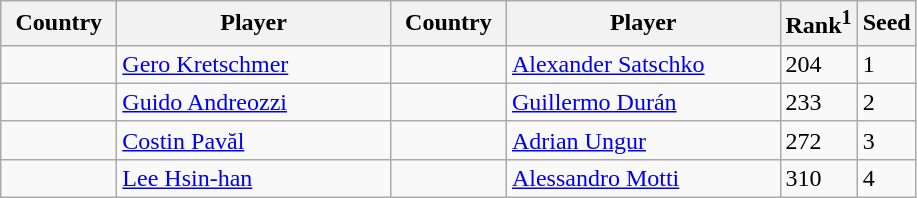<table class="sortable wikitable">
<tr>
<th width="70">Country</th>
<th width="175">Player</th>
<th width="70">Country</th>
<th width="175">Player</th>
<th>Rank<sup>1</sup></th>
<th>Seed</th>
</tr>
<tr>
<td></td>
<td><a href='#'>Gero Kretschmer</a></td>
<td></td>
<td><a href='#'>Alexander Satschko</a></td>
<td>204</td>
<td>1</td>
</tr>
<tr>
<td></td>
<td><a href='#'>Guido Andreozzi</a></td>
<td></td>
<td><a href='#'>Guillermo Durán</a></td>
<td>233</td>
<td>2</td>
</tr>
<tr>
<td></td>
<td><a href='#'>Costin Pavăl</a></td>
<td></td>
<td><a href='#'>Adrian Ungur</a></td>
<td>272</td>
<td>3</td>
</tr>
<tr>
<td></td>
<td><a href='#'>Lee Hsin-han</a></td>
<td></td>
<td><a href='#'>Alessandro Motti</a></td>
<td>310</td>
<td>4</td>
</tr>
</table>
